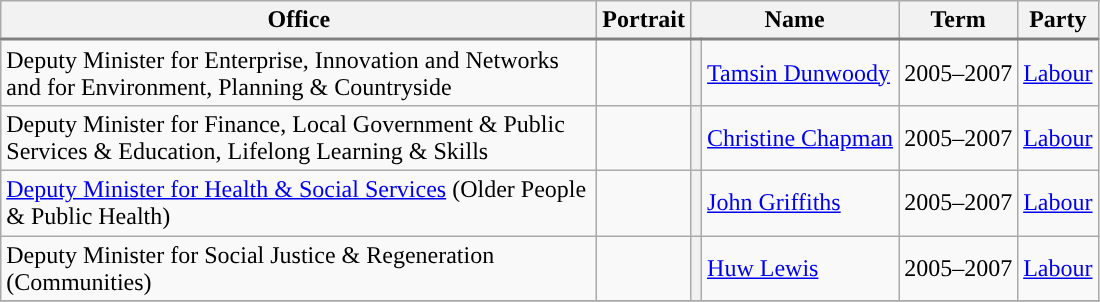<table class="wikitable">
<tr style="border-bottom: 2px solid gray;">
<th style="width: 390px">Office</th>
<th>Portrait</th>
<th colspan="2">Name</th>
<th>Term</th>
<th>Party</th>
</tr>
<tr>
<td>Deputy Minister for Enterprise, Innovation and Networks and for Environment, Planning & Countryside</td>
<td></td>
<th style="background-color: "></th>
<td><a href='#'>Tamsin Dunwoody</a></td>
<td>2005–2007</td>
<td><a href='#'>Labour</a></td>
</tr>
<tr>
<td>Deputy Minister for Finance, Local Government & Public Services & Education, Lifelong Learning & Skills</td>
<td></td>
<th style="background-color: "></th>
<td><a href='#'>Christine Chapman</a></td>
<td>2005–2007</td>
<td><a href='#'>Labour</a></td>
</tr>
<tr>
<td><a href='#'>Deputy Minister for Health & Social Services</a> (Older People & Public Health)</td>
<td></td>
<th style="background-color: "></th>
<td><a href='#'>John Griffiths</a></td>
<td>2005–2007</td>
<td><a href='#'>Labour</a></td>
</tr>
<tr>
<td>Deputy Minister for Social Justice & Regeneration (Communities)</td>
<td></td>
<th style="background-color: "></th>
<td><a href='#'>Huw Lewis</a></td>
<td>2005–2007</td>
<td><a href='#'>Labour</a></td>
</tr>
<tr>
</tr>
</table>
